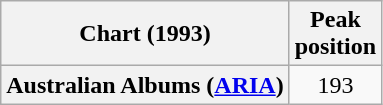<table class="wikitable plainrowheaders">
<tr>
<th scope="col">Chart (1993)</th>
<th scope="col">Peak<br>position</th>
</tr>
<tr>
<th scope="row">Australian Albums (<a href='#'>ARIA</a>)</th>
<td align="center">193</td>
</tr>
</table>
